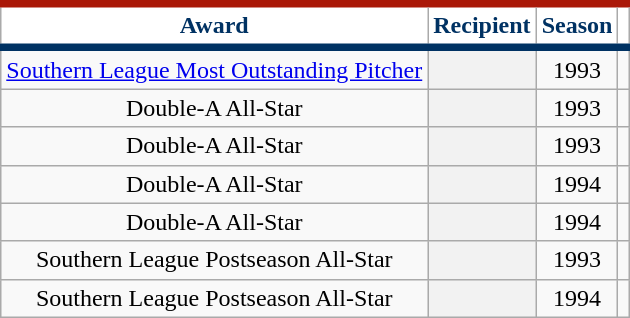<table class="sortable wikitable plainrowheaders" style="text-align:center">
<tr>
<th scope="col" style="background-color:#ffffff; border-top:#aa1707 5px solid; border-bottom:#003263 5px solid; color:#003263">Award</th>
<th scope="col" style="background-color:#ffffff; border-top:#aa1707 5px solid; border-bottom:#003263 5px solid; color:#003263">Recipient</th>
<th scope="col" style="background-color:#ffffff; border-top:#aa1707 5px solid; border-bottom:#003263 5px solid; color:#003263">Season</th>
<th class="unsortable" scope="col" style="background-color:#ffffff; border-top:#aa1707 5px solid; border-bottom:#003263 5px solid; color:#003263"></th>
</tr>
<tr>
<td><a href='#'>Southern League Most Outstanding Pitcher</a></td>
<th scope="row" style="text-align:center"></th>
<td>1993</td>
<td></td>
</tr>
<tr>
<td>Double-A All-Star</td>
<th scope="row" style="text-align:center"></th>
<td>1993</td>
<td></td>
</tr>
<tr>
<td>Double-A All-Star</td>
<th scope="row" style="text-align:center"></th>
<td>1993</td>
<td></td>
</tr>
<tr>
<td>Double-A All-Star</td>
<th scope="row" style="text-align:center"></th>
<td>1994</td>
<td></td>
</tr>
<tr>
<td>Double-A All-Star</td>
<th scope="row" style="text-align:center"></th>
<td>1994</td>
<td></td>
</tr>
<tr>
<td>Southern League Postseason All-Star</td>
<th scope="row" style="text-align:center"></th>
<td>1993</td>
<td></td>
</tr>
<tr>
<td>Southern League Postseason All-Star</td>
<th scope="row" style="text-align:center"></th>
<td>1994</td>
<td></td>
</tr>
</table>
